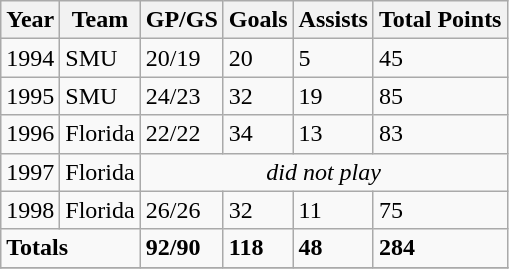<table class="wikitable">
<tr>
<th>Year</th>
<th>Team</th>
<th>GP/GS</th>
<th>Goals</th>
<th>Assists</th>
<th>Total Points</th>
</tr>
<tr>
<td>1994</td>
<td>SMU</td>
<td>20/19</td>
<td>20</td>
<td>5</td>
<td>45</td>
</tr>
<tr>
<td>1995</td>
<td>SMU</td>
<td>24/23</td>
<td>32</td>
<td>19</td>
<td>85</td>
</tr>
<tr>
<td>1996</td>
<td>Florida</td>
<td>22/22</td>
<td>34</td>
<td>13</td>
<td>83</td>
</tr>
<tr>
<td>1997</td>
<td>Florida</td>
<td colspan=4 align=center><em>did not play</em></td>
</tr>
<tr>
<td>1998</td>
<td>Florida</td>
<td>26/26</td>
<td>32</td>
<td>11</td>
<td>75</td>
</tr>
<tr>
<td colspan=2><strong>Totals</strong></td>
<td><strong>92/90</strong></td>
<td><strong>118</strong></td>
<td><strong>48</strong></td>
<td><strong>284</strong></td>
</tr>
<tr>
</tr>
</table>
